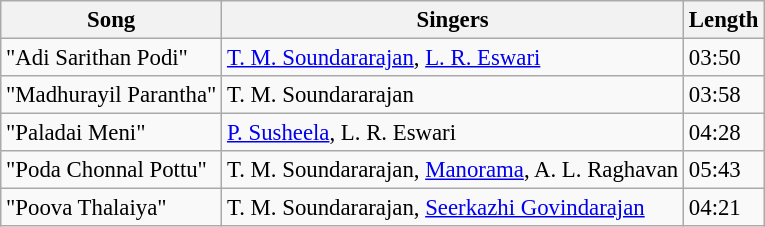<table class="wikitable" style="font-size:95%;">
<tr>
<th>Song</th>
<th>Singers</th>
<th>Length</th>
</tr>
<tr>
<td>"Adi Sarithan Podi"</td>
<td><a href='#'>T. M. Soundararajan</a>, <a href='#'>L. R. Eswari</a></td>
<td>03:50</td>
</tr>
<tr>
<td>"Madhurayil Parantha"</td>
<td>T. M. Soundararajan</td>
<td>03:58</td>
</tr>
<tr>
<td>"Paladai Meni"</td>
<td><a href='#'>P. Susheela</a>, L. R. Eswari</td>
<td>04:28</td>
</tr>
<tr>
<td>"Poda Chonnal Pottu"</td>
<td>T. M. Soundararajan, <a href='#'>Manorama</a>, A. L. Raghavan</td>
<td>05:43</td>
</tr>
<tr>
<td>"Poova Thalaiya"</td>
<td>T. M. Soundararajan, <a href='#'>Seerkazhi Govindarajan</a></td>
<td>04:21</td>
</tr>
</table>
